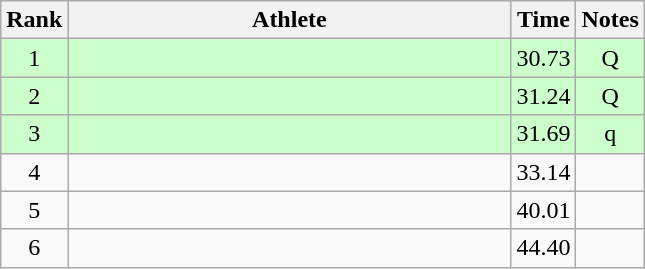<table class="wikitable" style="text-align:center">
<tr>
<th>Rank</th>
<th Style="width:18em">Athlete</th>
<th>Time</th>
<th>Notes</th>
</tr>
<tr style="background:#cfc">
<td>1</td>
<td style="text-align:left"></td>
<td>30.73</td>
<td>Q</td>
</tr>
<tr style="background:#cfc">
<td>2</td>
<td style="text-align:left"></td>
<td>31.24</td>
<td>Q</td>
</tr>
<tr style="background:#cfc">
<td>3</td>
<td style="text-align:left"></td>
<td>31.69</td>
<td>q</td>
</tr>
<tr>
<td>4</td>
<td style="text-align:left"></td>
<td>33.14</td>
<td></td>
</tr>
<tr>
<td>5</td>
<td style="text-align:left"></td>
<td>40.01</td>
<td></td>
</tr>
<tr>
<td>6</td>
<td style="text-align:left"></td>
<td>44.40</td>
<td></td>
</tr>
</table>
